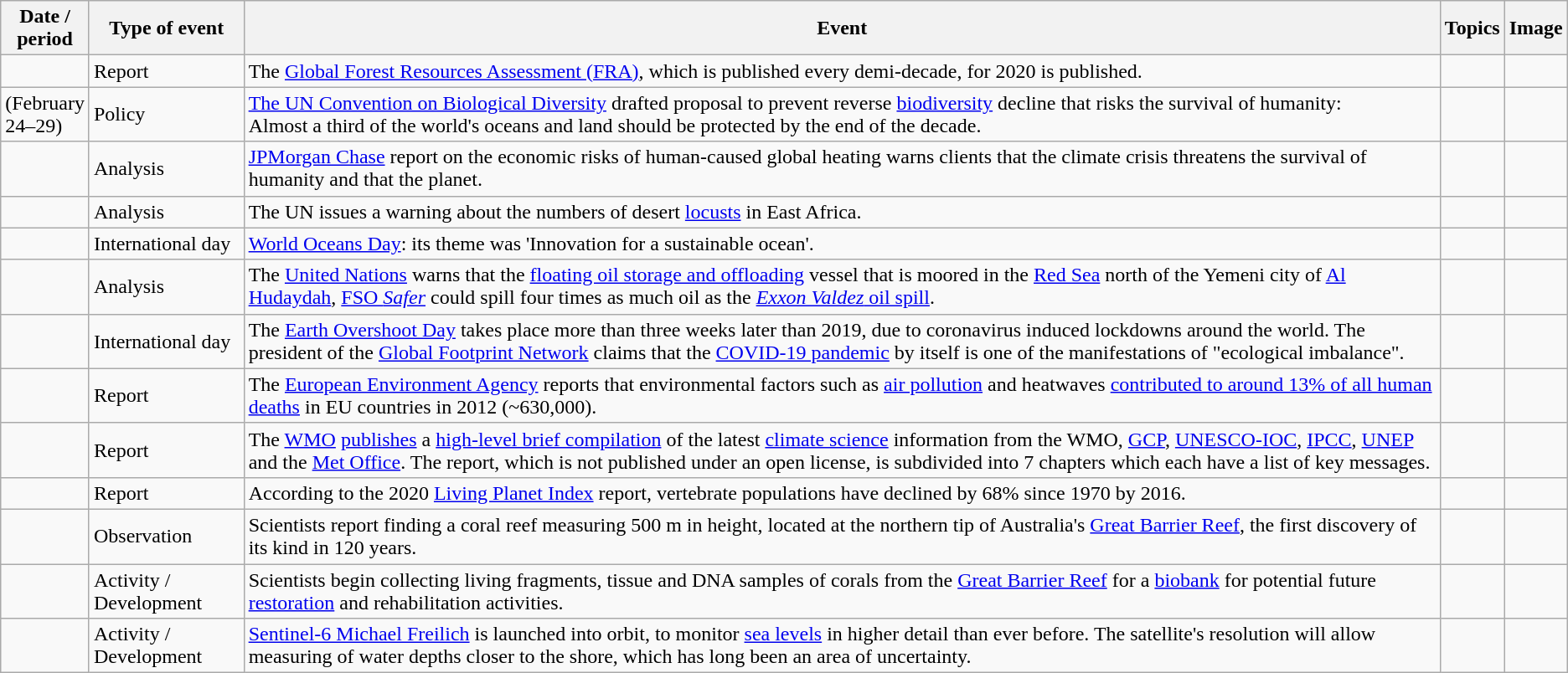<table class="sortable wikitable">
<tr>
<th scope="col" width="20" style="width:5%;">Date / period</th>
<th scope="col" width="30" style="width:10%;">Type of event</th>
<th scope="col" width="30" style="width:80%;">Event</th>
<th scope="col" width="3" style="width:2%;">Topics</th>
<th scope="col" width="3" style="width:3%;">Image</th>
</tr>
<tr>
<td></td>
<td>Report</td>
<td>The <a href='#'>Global Forest Resources Assessment (FRA)</a>, which is published every demi-decade, for 2020 is published.</td>
<td></td>
<td></td>
</tr>
<tr>
<td> (February 24–29)</td>
<td>Policy</td>
<td><a href='#'>The UN Convention on Biological Diversity</a> drafted proposal to prevent reverse <a href='#'>biodiversity</a> decline that risks the survival of humanity:<br>Almost a third of the world's oceans and land should be protected by the end of the decade.</td>
<td></td>
<td></td>
</tr>
<tr>
<td></td>
<td>Analysis</td>
<td><a href='#'>JPMorgan Chase</a> report on the economic risks of human-caused global heating warns clients that the climate crisis threatens the survival of humanity and that the planet.</td>
<td></td>
<td></td>
</tr>
<tr>
<td></td>
<td>Analysis</td>
<td>The UN issues a warning about the numbers of desert <a href='#'>locusts</a> in East Africa.</td>
<td></td>
<td></td>
</tr>
<tr>
<td></td>
<td>International day</td>
<td><a href='#'>World Oceans Day</a>: its theme was 'Innovation for a sustainable ocean'.</td>
<td></td>
<td></td>
</tr>
<tr>
<td></td>
<td>Analysis</td>
<td>The <a href='#'>United Nations</a> warns that the <a href='#'>floating oil storage and offloading</a> vessel that is moored in the <a href='#'>Red Sea</a> north of the Yemeni city of <a href='#'>Al Hudaydah</a>, <a href='#'>FSO <em>Safer</em></a> could spill four times as much oil as the <a href='#'><em>Exxon Valdez</em> oil spill</a>.</td>
<td></td>
<td></td>
</tr>
<tr>
<td></td>
<td>International day</td>
<td>The <a href='#'>Earth Overshoot Day</a> takes place more than three weeks later than 2019, due to coronavirus induced lockdowns around the world. The president of the <a href='#'>Global Footprint Network</a> claims that the <a href='#'>COVID-19 pandemic</a> by itself is one of the manifestations of "ecological imbalance".</td>
<td></td>
<td></td>
</tr>
<tr>
<td></td>
<td>Report</td>
<td>The <a href='#'>European Environment Agency</a> reports that environmental factors such as <a href='#'>air pollution</a> and heatwaves <a href='#'>contributed to around 13% of all human deaths</a> in EU countries in 2012 (~630,000).</td>
<td></td>
<td></td>
</tr>
<tr>
<td></td>
<td>Report</td>
<td>The <a href='#'>WMO</a> <a href='#'>publishes</a> a <a href='#'>high-level brief compilation</a> of the latest <a href='#'>climate science</a> information from the WMO, <a href='#'>GCP</a>, <a href='#'>UNESCO-IOC</a>, <a href='#'>IPCC</a>, <a href='#'>UNEP</a> and the <a href='#'>Met Office</a>. The report, which is not published under an open license, is subdivided into 7 chapters which each have a list of key messages.</td>
<td></td>
<td></td>
</tr>
<tr>
<td></td>
<td>Report</td>
<td>According to the 2020 <a href='#'>Living Planet Index</a> report, vertebrate populations have declined by 68% since 1970 by 2016.</td>
<td></td>
<td></td>
</tr>
<tr>
<td></td>
<td>Observation</td>
<td>Scientists report finding a coral reef measuring 500 m in height, located at the northern tip of Australia's <a href='#'>Great Barrier Reef</a>, the first discovery of its kind in 120 years.</td>
<td></td>
<td></td>
</tr>
<tr>
<td></td>
<td>Activity / Development</td>
<td>Scientists begin collecting living fragments, tissue and DNA samples of corals from the <a href='#'>Great Barrier Reef</a> for a <a href='#'>biobank</a> for potential future <a href='#'>restoration</a> and rehabilitation activities.</td>
<td></td>
<td></td>
</tr>
<tr>
<td></td>
<td>Activity / Development</td>
<td><a href='#'>Sentinel-6 Michael Freilich</a> is launched into orbit, to monitor <a href='#'>sea levels</a> in higher detail than ever before. The satellite's resolution will allow measuring of water depths closer to the shore, which has long been an area of uncertainty.</td>
<td></td>
<td></td>
</tr>
</table>
